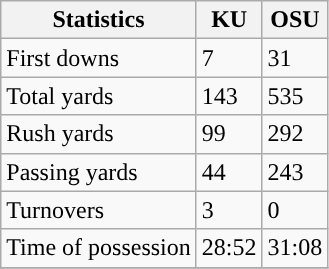<table class="wikitable" style="float: left;">
<tr>
<th>Statistics</th>
<th>KU</th>
<th>OSU</th>
</tr>
<tr>
<td>First downs</td>
<td>7</td>
<td>31</td>
</tr>
<tr>
<td>Total yards</td>
<td>143</td>
<td>535</td>
</tr>
<tr>
<td>Rush yards</td>
<td>99</td>
<td>292</td>
</tr>
<tr>
<td>Passing yards</td>
<td>44</td>
<td>243</td>
</tr>
<tr>
<td>Turnovers</td>
<td>3</td>
<td>0</td>
</tr>
<tr>
<td>Time of possession</td>
<td>28:52</td>
<td>31:08</td>
</tr>
<tr>
</tr>
</table>
